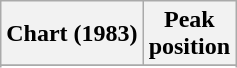<table class="wikitable sortable plainrowheaders">
<tr>
<th scope="col">Chart (1983)</th>
<th scope="col">Peak<br>position</th>
</tr>
<tr>
</tr>
<tr>
</tr>
</table>
